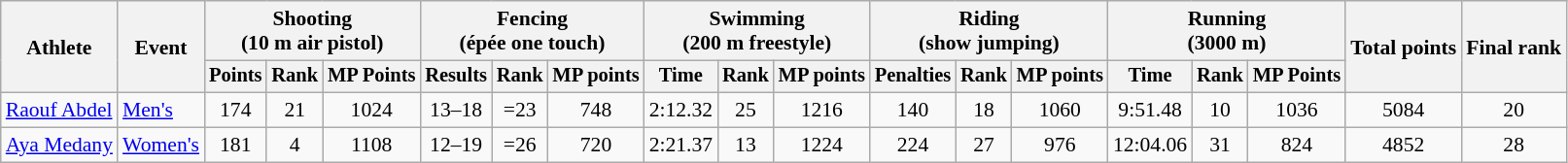<table class="wikitable" style="font-size:90%">
<tr>
<th rowspan="2">Athlete</th>
<th rowspan="2">Event</th>
<th colspan=3>Shooting<br><span>(10 m air pistol)</span></th>
<th colspan=3>Fencing<br><span>(épée one touch)</span></th>
<th colspan=3>Swimming<br><span>(200 m freestyle)</span></th>
<th colspan=3>Riding<br><span>(show jumping)</span></th>
<th colspan=3>Running<br><span>(3000 m)</span></th>
<th rowspan=2>Total points</th>
<th rowspan=2>Final rank</th>
</tr>
<tr style="font-size:95%">
<th>Points</th>
<th>Rank</th>
<th>MP Points</th>
<th>Results</th>
<th>Rank</th>
<th>MP points</th>
<th>Time</th>
<th>Rank</th>
<th>MP points</th>
<th>Penalties</th>
<th>Rank</th>
<th>MP points</th>
<th>Time</th>
<th>Rank</th>
<th>MP Points</th>
</tr>
<tr align=center>
<td align=left><a href='#'>Raouf Abdel</a></td>
<td align=left><a href='#'>Men's</a></td>
<td>174</td>
<td>21</td>
<td>1024</td>
<td>13–18</td>
<td>=23</td>
<td>748</td>
<td>2:12.32</td>
<td>25</td>
<td>1216</td>
<td>140</td>
<td>18</td>
<td>1060</td>
<td>9:51.48</td>
<td>10</td>
<td>1036</td>
<td>5084</td>
<td>20</td>
</tr>
<tr align=center>
<td align=left><a href='#'>Aya Medany</a></td>
<td align=left><a href='#'>Women's</a></td>
<td>181</td>
<td>4</td>
<td>1108</td>
<td>12–19</td>
<td>=26</td>
<td>720</td>
<td>2:21.37</td>
<td>13</td>
<td>1224</td>
<td>224</td>
<td>27</td>
<td>976</td>
<td>12:04.06</td>
<td>31</td>
<td>824</td>
<td>4852</td>
<td>28</td>
</tr>
</table>
